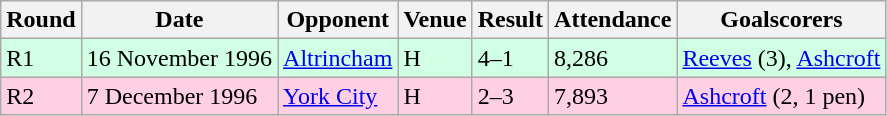<table class="wikitable">
<tr>
<th>Round</th>
<th>Date</th>
<th>Opponent</th>
<th>Venue</th>
<th>Result</th>
<th>Attendance</th>
<th>Goalscorers</th>
</tr>
<tr style="background-color: #d0ffe3;">
<td>R1</td>
<td>16 November 1996</td>
<td><a href='#'>Altrincham</a></td>
<td>H</td>
<td>4–1</td>
<td>8,286</td>
<td><a href='#'>Reeves</a> (3), <a href='#'>Ashcroft</a></td>
</tr>
<tr style="background-color: #ffd0e3;">
<td>R2</td>
<td>7 December 1996</td>
<td><a href='#'>York City</a></td>
<td>H</td>
<td>2–3</td>
<td>7,893</td>
<td><a href='#'>Ashcroft</a> (2, 1 pen)</td>
</tr>
</table>
